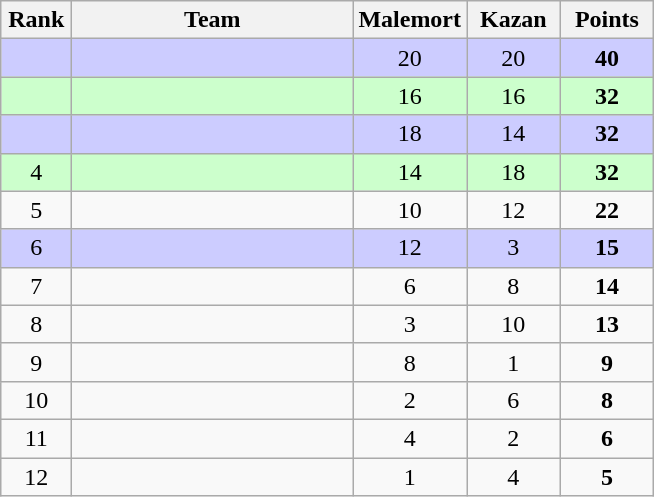<table class="wikitable" style="text-align: center;">
<tr>
<th width=40>Rank</th>
<th width=180>Team</th>
<th width=55>Malemort</th>
<th width=55>Kazan</th>
<th width=55>Points</th>
</tr>
<tr bgcolor=ccccff>
<td></td>
<td align=left></td>
<td>20</td>
<td>20</td>
<td><strong>40</strong></td>
</tr>
<tr bgcolor=ccffcc>
<td></td>
<td align=left></td>
<td>16</td>
<td>16</td>
<td><strong>32</strong></td>
</tr>
<tr bgcolor=ccccff>
<td></td>
<td align=left></td>
<td>18</td>
<td>14</td>
<td><strong>32</strong></td>
</tr>
<tr bgcolor=ccffcc>
<td>4</td>
<td align=left></td>
<td>14</td>
<td>18</td>
<td><strong>32</strong></td>
</tr>
<tr>
<td>5</td>
<td align=left></td>
<td>10</td>
<td>12</td>
<td><strong>22</strong></td>
</tr>
<tr bgcolor=ccccff>
<td>6</td>
<td align=left></td>
<td>12</td>
<td>3</td>
<td><strong>15</strong></td>
</tr>
<tr>
<td>7</td>
<td align=left></td>
<td>6</td>
<td>8</td>
<td><strong>14</strong></td>
</tr>
<tr>
<td>8</td>
<td align=left></td>
<td>3</td>
<td>10</td>
<td><strong>13</strong></td>
</tr>
<tr>
<td>9</td>
<td align=left></td>
<td>8</td>
<td>1</td>
<td><strong>9</strong></td>
</tr>
<tr>
<td>10</td>
<td align=left></td>
<td>2</td>
<td>6</td>
<td><strong>8</strong></td>
</tr>
<tr>
<td>11</td>
<td align=left></td>
<td>4</td>
<td>2</td>
<td><strong>6</strong></td>
</tr>
<tr>
<td>12</td>
<td align=left></td>
<td>1</td>
<td>4</td>
<td><strong>5</strong></td>
</tr>
</table>
